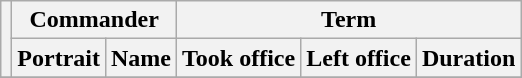<table class="wikitable sortable" style="text-align:center;">
<tr>
<th rowspan=2></th>
<th colspan=2>Commander</th>
<th colspan=3>Term</th>
</tr>
<tr>
<th>Portrait</th>
<th>Name</th>
<th>Took office</th>
<th>Left office</th>
<th>Duration</th>
</tr>
<tr>
</tr>
</table>
